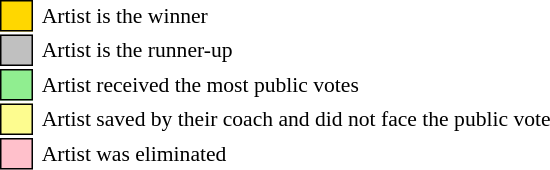<table class="toccolours" style="font-size: 90%; white-space: nowrap;">
<tr>
<td style="background-color:Gold; border: 1px solid black">     </td>
<td> Artist is the winner</td>
</tr>
<tr>
<td style="background-color:silver; border: 1px solid black">     </td>
<td> Artist is the runner-up</td>
</tr>
<tr>
<td style="background-color:lightgreen; border: 1px solid black">     </td>
<td> Artist received the most public votes</td>
</tr>
<tr>
<td style="background-color:#fdfc8f; border: 1px solid black">     </td>
<td> Artist saved by their coach and did not face the public vote</td>
</tr>
<tr>
<td style="background-color:pink; border: 1px solid black">     </td>
<td> Artist was eliminated</td>
</tr>
</table>
